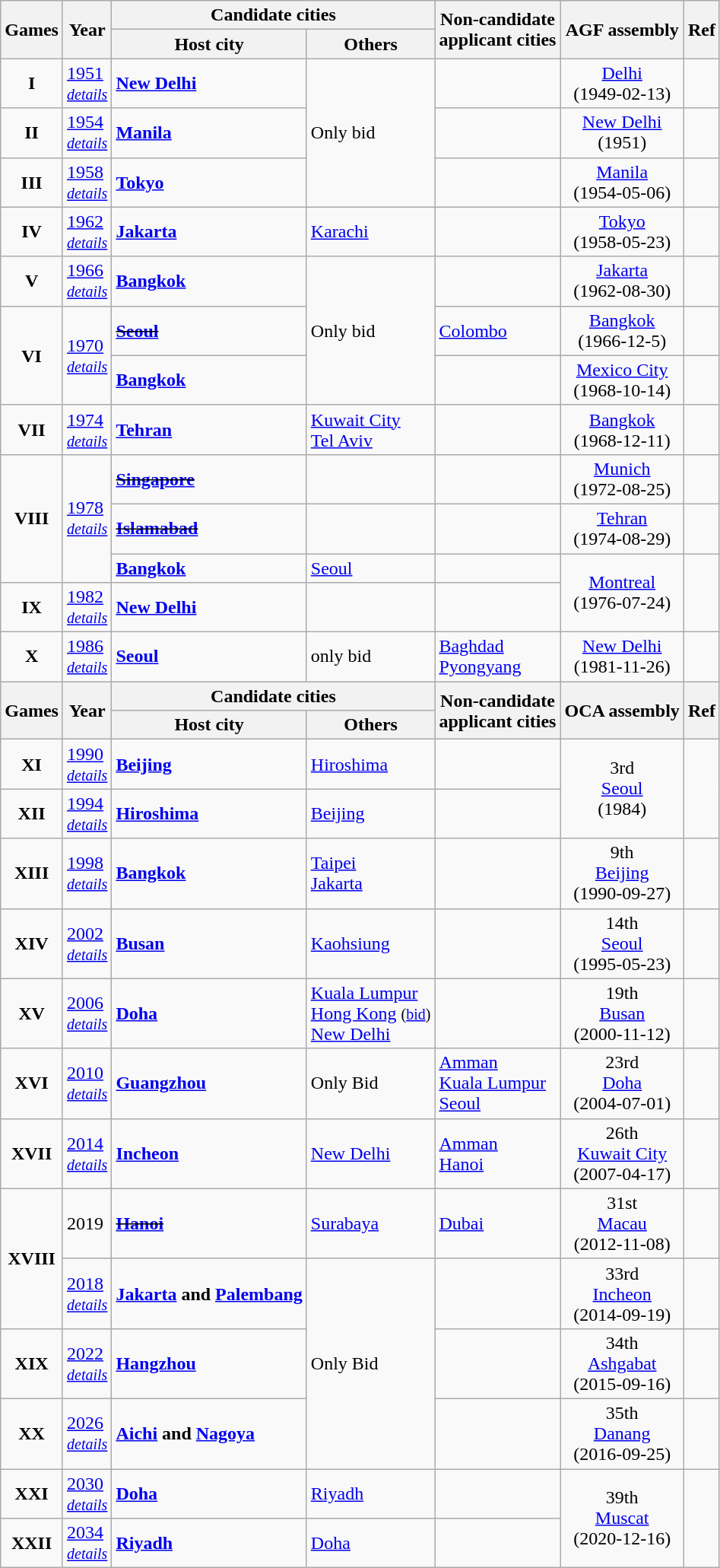<table class="wikitable">
<tr>
<th rowspan=2>Games</th>
<th rowspan=2>Year</th>
<th colspan=2>Candidate cities</th>
<th rowspan=2>Non-candidate<br>applicant cities</th>
<th rowspan=2>AGF assembly</th>
<th rowspan=2>Ref</th>
</tr>
<tr>
<th>Host city</th>
<th>Others</th>
</tr>
<tr>
<td align=center><strong>I</strong></td>
<td><a href='#'>1951</a><br><small><em><a href='#'>details</a></em></small></td>
<td> <strong><a href='#'>New Delhi</a></strong></td>
<td rowspan=3>Only bid</td>
<td></td>
<td align=center> <a href='#'>Delhi</a><br>(1949-02-13)</td>
<td align=center></td>
</tr>
<tr>
<td align=center><strong>II</strong></td>
<td><a href='#'>1954</a><br><small><em><a href='#'>details</a></em></small></td>
<td> <strong><a href='#'>Manila</a></strong></td>
<td></td>
<td align=center> <a href='#'>New Delhi</a><br>(1951)</td>
<td align=center></td>
</tr>
<tr>
<td align=center><strong>III</strong></td>
<td><a href='#'>1958</a><br><small><em><a href='#'>details</a></em></small></td>
<td> <strong><a href='#'>Tokyo</a></strong></td>
<td></td>
<td align=center> <a href='#'>Manila</a><br>(1954-05-06)</td>
<td align=center></td>
</tr>
<tr>
<td align=center><strong>IV</strong></td>
<td><a href='#'>1962</a><br><small><em><a href='#'>details</a></em></small></td>
<td> <strong><a href='#'>Jakarta</a></strong></td>
<td> <a href='#'>Karachi</a></td>
<td></td>
<td align=center> <a href='#'>Tokyo</a><br>(1958-05-23)</td>
<td align=center></td>
</tr>
<tr>
<td align=center><strong>V</strong></td>
<td><a href='#'>1966</a><br><small><em><a href='#'>details</a></em></small></td>
<td> <strong><a href='#'>Bangkok</a></strong></td>
<td rowspan=3>Only bid</td>
<td></td>
<td align=center> <a href='#'>Jakarta</a><br>(1962-08-30)</td>
<td align=center></td>
</tr>
<tr>
<td rowspan=2 align=center><strong>VI</strong></td>
<td rowspan=2><a href='#'>1970</a><br><small><em><a href='#'>details</a></em></small></td>
<td><s> <strong><a href='#'>Seoul</a></strong></s></td>
<td> <a href='#'>Colombo</a></td>
<td align=center> <a href='#'>Bangkok</a><br>(1966-12-5)</td>
<td align=center></td>
</tr>
<tr>
<td> <strong><a href='#'>Bangkok</a></strong></td>
<td></td>
<td align=center> <a href='#'>Mexico City</a><br>(1968-10-14)</td>
<td align=center></td>
</tr>
<tr>
<td align=center><strong>VII</strong></td>
<td><a href='#'>1974</a><br><small><em><a href='#'>details</a></em></small></td>
<td> <strong><a href='#'>Tehran</a></strong></td>
<td> <a href='#'>Kuwait City</a><br> <a href='#'>Tel Aviv</a></td>
<td></td>
<td align=center> <a href='#'>Bangkok</a><br>(1968-12-11)</td>
<td align=center></td>
</tr>
<tr>
<td rowspan=3 align=center><strong>VIII</strong></td>
<td rowspan=3><a href='#'>1978</a><br><small><em><a href='#'>details</a></em></small></td>
<td><s> <strong><a href='#'>Singapore</a></strong></s></td>
<td></td>
<td></td>
<td align=center> <a href='#'>Munich</a><br>(1972-08-25)</td>
<td align=center></td>
</tr>
<tr>
<td><s> <strong><a href='#'>Islamabad</a></strong></s></td>
<td></td>
<td></td>
<td align=center> <a href='#'>Tehran</a><br>(1974-08-29)</td>
<td align=center></td>
</tr>
<tr>
<td> <strong><a href='#'>Bangkok</a></strong></td>
<td> <a href='#'>Seoul</a></td>
<td></td>
<td rowspan=2 align=center> <a href='#'>Montreal</a><br>(1976-07-24)</td>
<td rowspan=2 align=center></td>
</tr>
<tr>
<td align=center><strong>IX</strong></td>
<td><a href='#'>1982</a><br><small><em><a href='#'>details</a></em></small></td>
<td> <strong><a href='#'>New Delhi</a></strong></td>
<td></td>
</tr>
<tr>
<td align=center><strong>X</strong></td>
<td><a href='#'>1986</a><br><small><em><a href='#'>details</a></em></small></td>
<td> <strong><a href='#'>Seoul</a></strong></td>
<td>only bid</td>
<td> <a href='#'>Baghdad</a><br> <a href='#'>Pyongyang</a><br></td>
<td align=center> <a href='#'>New Delhi</a><br>(1981-11-26)</td>
<td align=center></td>
</tr>
<tr>
<th rowspan=2>Games</th>
<th rowspan=2>Year</th>
<th colspan=2>Candidate cities</th>
<th rowspan=2>Non-candidate<br>applicant cities</th>
<th rowspan=2>OCA assembly</th>
<th rowspan=2>Ref</th>
</tr>
<tr>
<th>Host city</th>
<th>Others</th>
</tr>
<tr>
<td align=center><strong>XI</strong></td>
<td><a href='#'>1990</a><br><small><em><a href='#'>details</a></em></small></td>
<td> <strong><a href='#'>Beijing</a></strong></td>
<td> <a href='#'>Hiroshima</a></td>
<td></td>
<td rowspan=2 align=center>3rd<br> <a href='#'>Seoul</a><br>(1984)</td>
<td rowspan=2 align=center></td>
</tr>
<tr>
<td align=center><strong>XII</strong></td>
<td><a href='#'>1994</a><br><small><em><a href='#'>details</a></em></small></td>
<td> <strong><a href='#'>Hiroshima</a></strong></td>
<td> <a href='#'>Beijing</a></td>
<td></td>
</tr>
<tr>
<td align=center><strong>XIII</strong></td>
<td><a href='#'>1998</a><br><small><em><a href='#'>details</a></em></small></td>
<td> <strong><a href='#'>Bangkok</a></strong></td>
<td> <a href='#'>Taipei</a><br> <a href='#'>Jakarta</a></td>
<td></td>
<td align=center>9th<br> <a href='#'>Beijing</a><br>(1990-09-27)</td>
<td align=center></td>
</tr>
<tr>
<td align=center><strong>XIV</strong></td>
<td><a href='#'>2002</a><br><small><em><a href='#'>details</a></em></small></td>
<td> <strong><a href='#'>Busan</a></strong></td>
<td> <a href='#'>Kaohsiung</a></td>
<td></td>
<td align=center>14th<br> <a href='#'>Seoul</a><br>(1995-05-23)</td>
<td align=center></td>
</tr>
<tr>
<td align=center><strong>XV</strong></td>
<td><a href='#'>2006</a><br><small><em><a href='#'>details</a></em></small></td>
<td> <strong><a href='#'>Doha</a></strong></td>
<td> <a href='#'>Kuala Lumpur</a><br> <a href='#'>Hong Kong</a> <small>(<a href='#'>bid</a>)</small><br> <a href='#'>New Delhi</a></td>
<td></td>
<td align=center>19th<br> <a href='#'>Busan</a><br>(2000-11-12)</td>
<td align=center></td>
</tr>
<tr>
<td align=center><strong>XVI</strong></td>
<td><a href='#'>2010</a><br><small><em><a href='#'>details</a></em></small></td>
<td> <strong><a href='#'>Guangzhou</a></strong></td>
<td>Only Bid</td>
<td> <a href='#'>Amman</a><br> <a href='#'>Kuala Lumpur</a><br> <a href='#'>Seoul</a></td>
<td align=center>23rd<br> <a href='#'>Doha</a><br>(2004-07-01)</td>
<td align=center></td>
</tr>
<tr>
<td align=center><strong>XVII</strong></td>
<td><a href='#'>2014</a><br><small><em><a href='#'>details</a></em></small></td>
<td> <strong><a href='#'>Incheon</a></strong></td>
<td> <a href='#'>New Delhi</a></td>
<td> <a href='#'>Amman</a><br> <a href='#'>Hanoi</a></td>
<td align=center>26th<br> <a href='#'>Kuwait City</a><br>(2007-04-17)</td>
<td align=center></td>
</tr>
<tr>
<td rowspan=2 align=center><strong>XVIII</strong></td>
<td>2019</td>
<td><s> <strong><a href='#'>Hanoi</a></strong></s></td>
<td> <a href='#'>Surabaya</a></td>
<td> <a href='#'>Dubai</a></td>
<td align=center>31st<br> <a href='#'>Macau</a><br>(2012-11-08)</td>
<td align=center></td>
</tr>
<tr>
<td><a href='#'>2018</a><br><small><em><a href='#'>details</a></em></small></td>
<td> <strong><a href='#'>Jakarta</a> and <a href='#'>Palembang</a></strong></td>
<td rowspan=3>Only Bid</td>
<td></td>
<td align=center>33rd<br> <a href='#'>Incheon</a><br>(2014-09-19)</td>
<td align=center></td>
</tr>
<tr>
<td align=center><strong>XIX</strong></td>
<td><a href='#'>2022</a><br><small><em><a href='#'>details</a></em></small></td>
<td> <strong><a href='#'>Hangzhou</a></strong></td>
<td></td>
<td align=center>34th<br> <a href='#'>Ashgabat</a><br>(2015-09-16)</td>
<td align=center></td>
</tr>
<tr>
<td align=center><strong>XX</strong></td>
<td><a href='#'>2026</a><br><small><em><a href='#'>details</a></em></small></td>
<td> <strong><a href='#'>Aichi</a> and <a href='#'>Nagoya</a></strong></td>
<td></td>
<td align=center>35th<br> <a href='#'>Danang</a><br>(2016-09-25)</td>
<td align=center></td>
</tr>
<tr>
<td align=center><strong>XXI</strong></td>
<td><a href='#'>2030</a><br><small><em><a href='#'>details</a></em></small></td>
<td> <strong><a href='#'>Doha</a></strong></td>
<td> <a href='#'>Riyadh</a></td>
<td></td>
<td rowspan=2 align=center>39th<br> <a href='#'>Muscat</a><br>(2020-12-16)</td>
<td rowspan=2 align=center></td>
</tr>
<tr>
<td align=center><strong>XXII</strong></td>
<td><a href='#'>2034</a><br><small><em><a href='#'>details</a></em></small></td>
<td> <strong><a href='#'>Riyadh</a></strong></td>
<td> <a href='#'>Doha</a></td>
<td></td>
</tr>
</table>
